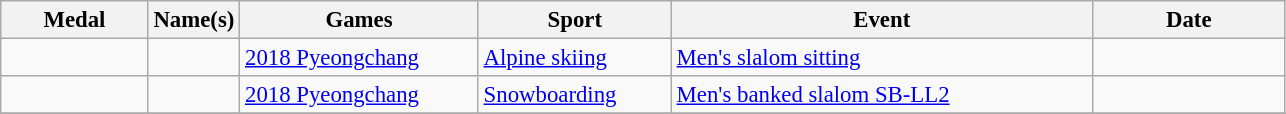<table class="wikitable sortable" style="font-size: 95%;">
<tr>
<th style="width:6em">Medal</th>
<th>Name(s)</th>
<th style="width:10em">Games</th>
<th style="width:8em">Sport</th>
<th style="width:18em">Event</th>
<th style="width:8em">Date</th>
</tr>
<tr>
<td></td>
<td></td>
<td> <a href='#'>2018 Pyeongchang</a></td>
<td> <a href='#'>Alpine skiing</a></td>
<td><a href='#'>Men's slalom sitting</a></td>
<td></td>
</tr>
<tr>
<td></td>
<td></td>
<td> <a href='#'>2018 Pyeongchang</a></td>
<td> <a href='#'>Snowboarding</a></td>
<td><a href='#'>Men's banked slalom SB-LL2</a></td>
<td></td>
</tr>
<tr>
</tr>
</table>
